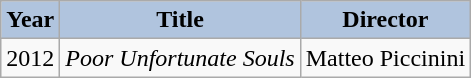<table class="wikitable">
<tr>
<th style="background:#B0C4DE;">Year</th>
<th style="background:#B0C4DE;">Title</th>
<th style="background:#B0C4DE;">Director</th>
</tr>
<tr>
<td>2012</td>
<td><em>Poor Unfortunate Souls</em></td>
<td>Matteo Piccinini</td>
</tr>
</table>
